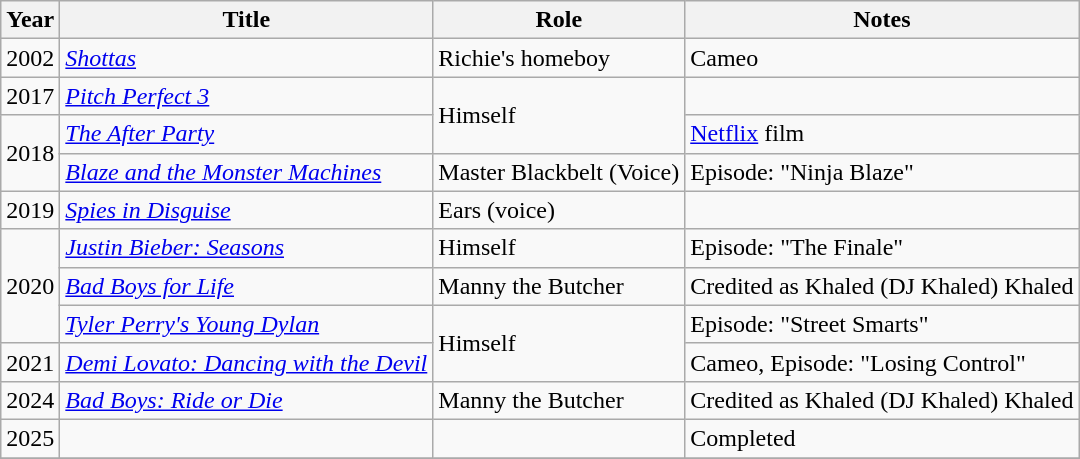<table class="wikitable sortable">
<tr>
<th>Year</th>
<th>Title</th>
<th>Role</th>
<th>Notes</th>
</tr>
<tr>
<td>2002</td>
<td><em><a href='#'>Shottas</a></em></td>
<td>Richie's homeboy</td>
<td>Cameo</td>
</tr>
<tr>
<td>2017</td>
<td><em><a href='#'>Pitch Perfect 3</a></em></td>
<td rowspan="2">Himself</td>
<td></td>
</tr>
<tr>
<td rowspan="2">2018</td>
<td><em><a href='#'>The After Party</a></em></td>
<td><a href='#'>Netflix</a> film</td>
</tr>
<tr>
<td><em><a href='#'>Blaze and the Monster Machines</a></em></td>
<td>Master Blackbelt (Voice)</td>
<td>Episode: "Ninja Blaze"</td>
</tr>
<tr>
<td>2019</td>
<td><em><a href='#'>Spies in Disguise</a></em></td>
<td>Ears (voice)</td>
<td></td>
</tr>
<tr>
<td rowspan="3">2020</td>
<td><em><a href='#'>Justin Bieber: Seasons</a></em></td>
<td>Himself</td>
<td>Episode: "The Finale"</td>
</tr>
<tr>
<td><em><a href='#'>Bad Boys for Life</a></em></td>
<td>Manny the Butcher</td>
<td>Credited as Khaled (DJ Khaled) Khaled</td>
</tr>
<tr>
<td><em><a href='#'>Tyler Perry's Young Dylan</a></em></td>
<td rowspan="2">Himself</td>
<td>Episode: "Street Smarts"</td>
</tr>
<tr>
<td>2021</td>
<td><em><a href='#'>Demi Lovato: Dancing with the Devil</a></em></td>
<td>Cameo, Episode: "Losing Control"</td>
</tr>
<tr>
<td>2024</td>
<td><em><a href='#'>Bad Boys: Ride or Die</a></em></td>
<td>Manny the Butcher</td>
<td>Credited as Khaled (DJ Khaled) Khaled</td>
</tr>
<tr>
<td>2025</td>
<td></td>
<td></td>
<td>Completed</td>
</tr>
<tr>
</tr>
</table>
